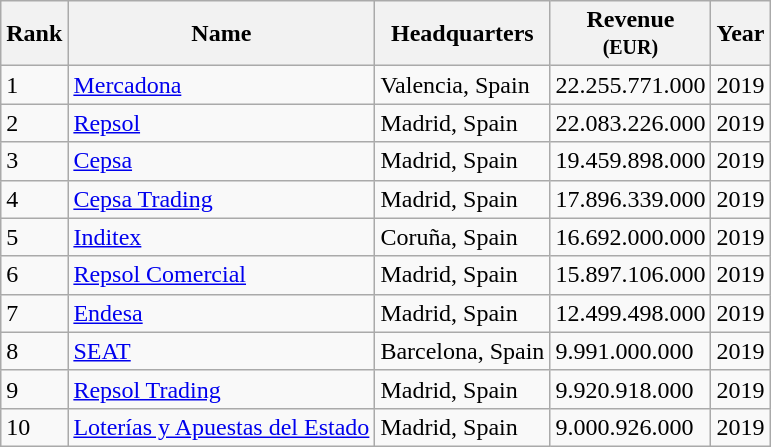<table class="wikitable sortable">
<tr>
<th>Rank</th>
<th>Name</th>
<th>Headquarters</th>
<th>Revenue<br><small>(EUR)</small></th>
<th>Year</th>
</tr>
<tr>
<td>1</td>
<td align="left"><a href='#'>Mercadona</a></td>
<td>Valencia, Spain</td>
<td>22.255.771.000</td>
<td>2019</td>
</tr>
<tr>
<td>2</td>
<td align="left"><a href='#'>Repsol</a></td>
<td>Madrid, Spain</td>
<td>22.083.226.000</td>
<td>2019</td>
</tr>
<tr>
<td>3</td>
<td align="left"><a href='#'>Cepsa</a></td>
<td>Madrid, Spain</td>
<td>19.459.898.000</td>
<td>2019</td>
</tr>
<tr>
<td>4</td>
<td align="left"><a href='#'>Cepsa Trading</a></td>
<td>Madrid, Spain</td>
<td>17.896.339.000</td>
<td>2019</td>
</tr>
<tr>
<td>5</td>
<td align="left"><a href='#'>Inditex</a></td>
<td>Coruña, Spain</td>
<td>16.692.000.000</td>
<td>2019</td>
</tr>
<tr>
<td>6</td>
<td align="left"><a href='#'>Repsol Comercial</a></td>
<td>Madrid, Spain</td>
<td>15.897.106.000</td>
<td>2019</td>
</tr>
<tr>
<td>7</td>
<td align="left"><a href='#'>Endesa</a></td>
<td>Madrid, Spain</td>
<td>12.499.498.000</td>
<td>2019</td>
</tr>
<tr>
<td>8</td>
<td align="left"><a href='#'>SEAT</a></td>
<td>Barcelona, Spain</td>
<td>9.991.000.000</td>
<td>2019</td>
</tr>
<tr>
<td>9</td>
<td align="left"><a href='#'>Repsol Trading</a></td>
<td>Madrid, Spain</td>
<td>9.920.918.000</td>
<td>2019</td>
</tr>
<tr>
<td>10</td>
<td align="left"><a href='#'>Loterías y Apuestas del Estado</a></td>
<td>Madrid, Spain</td>
<td>9.000.926.000</td>
<td>2019</td>
</tr>
</table>
